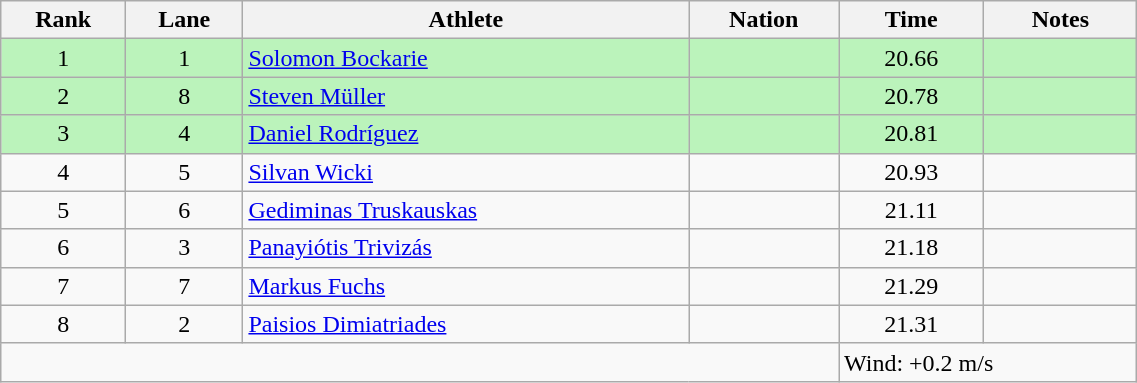<table class="wikitable sortable" style="text-align:center;width: 60%;">
<tr>
<th scope="col">Rank</th>
<th scope="col">Lane</th>
<th scope="col">Athlete</th>
<th scope="col">Nation</th>
<th scope="col">Time</th>
<th scope="col">Notes</th>
</tr>
<tr bgcolor=bbf3bb>
<td>1</td>
<td>1</td>
<td align=left><a href='#'>Solomon Bockarie</a></td>
<td align=left></td>
<td>20.66</td>
<td></td>
</tr>
<tr bgcolor=bbf3bb>
<td>2</td>
<td>8</td>
<td align=left><a href='#'>Steven Müller</a></td>
<td align=left></td>
<td>20.78</td>
<td></td>
</tr>
<tr bgcolor=bbf3bb>
<td>3</td>
<td>4</td>
<td align=left><a href='#'>Daniel Rodríguez</a></td>
<td align=left></td>
<td>20.81</td>
<td></td>
</tr>
<tr>
<td>4</td>
<td>5</td>
<td align=left><a href='#'>Silvan Wicki</a></td>
<td align=left></td>
<td>20.93</td>
<td></td>
</tr>
<tr>
<td>5</td>
<td>6</td>
<td align=left><a href='#'>Gediminas Truskauskas</a></td>
<td align=left></td>
<td>21.11</td>
<td></td>
</tr>
<tr>
<td>6</td>
<td>3</td>
<td align=left><a href='#'>Panayiótis Trivizás</a></td>
<td align=left></td>
<td>21.18</td>
<td></td>
</tr>
<tr>
<td>7</td>
<td>7</td>
<td align=left><a href='#'>Markus Fuchs</a></td>
<td align=left></td>
<td>21.29</td>
<td></td>
</tr>
<tr>
<td>8</td>
<td>2</td>
<td align=left><a href='#'>Paisios Dimiatriades</a></td>
<td align=left></td>
<td>21.31</td>
<td></td>
</tr>
<tr class="sortbottom">
<td colspan="4"></td>
<td colspan="2" style="text-align:left;">Wind: +0.2 m/s</td>
</tr>
</table>
